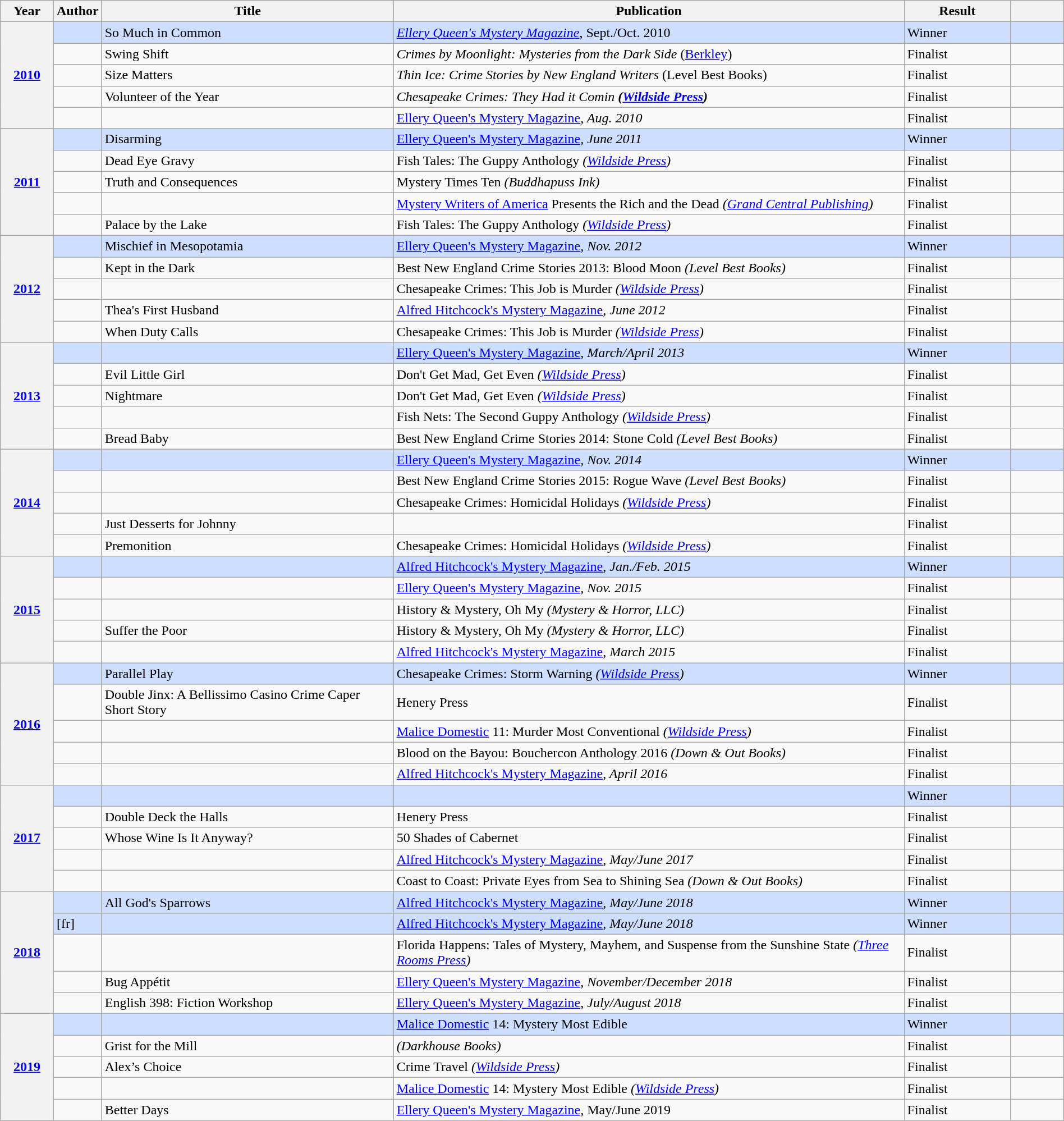<table class="wikitable sortable mw-collapsible" style="width:100%">
<tr>
<th scope="col" width="5%">Year</th>
<th>Author</th>
<th>Title</th>
<th>Publication</th>
<th scope="col" width="10%">Result</th>
<th scope="col" width="5%"></th>
</tr>
<tr style="background:#cddeff">
<th rowspan="5"><a href='#'> 2010</a></th>
<td></td>
<td>So Much in Common</td>
<td><em><a href='#'>Ellery Queen's Mystery Magazine</a></em>, Sept./Oct. 2010</td>
<td>Winner</td>
<td></td>
</tr>
<tr>
<td></td>
<td>Swing Shift</td>
<td><em>Crimes by Moonlight: Mysteries from the Dark Side</em> (<a href='#'>Berkley</a>)</td>
<td>Finalist</td>
<td></td>
</tr>
<tr>
<td></td>
<td>Size Matters</td>
<td><em>Thin Ice: Crime Stories by New England Writers</em> (Level Best Books)</td>
<td>Finalist</td>
<td></td>
</tr>
<tr>
<td></td>
<td>Volunteer of the Year</td>
<td><em>Chesapeake Crimes: They Had it Comin<strong> (<a href='#'>Wildside Press</a>)</td>
<td>Finalist</td>
<td></td>
</tr>
<tr>
<td></td>
<td></td>
<td></em><a href='#'>Ellery Queen's Mystery Magazine</a><em>, Aug. 2010</td>
<td>Finalist</td>
<td></td>
</tr>
<tr style="background:#cddeff">
<th rowspan="5"><a href='#'> 2011</a></th>
<td></td>
<td>Disarming</td>
<td></em><a href='#'>Ellery Queen's Mystery Magazine</a><em>, June 2011</td>
<td>Winner</td>
<td></td>
</tr>
<tr>
<td></td>
<td>Dead Eye Gravy</td>
<td></em>Fish Tales: The Guppy Anthology<em> (<a href='#'>Wildside Press</a>)</td>
<td>Finalist</td>
<td></td>
</tr>
<tr>
<td></td>
<td>Truth and Consequences</td>
<td></em>Mystery Times Ten<em> (Buddhapuss Ink)</td>
<td>Finalist</td>
<td></td>
</tr>
<tr>
<td></td>
<td></td>
<td></em><a href='#'>Mystery Writers of America</a> Presents the Rich and the Dead<em> (<a href='#'>Grand Central Publishing</a>)</td>
<td>Finalist</td>
<td></td>
</tr>
<tr>
<td></td>
<td>Palace by the Lake</td>
<td></em>Fish Tales: The Guppy Anthology<em> (<a href='#'>Wildside Press</a>)</td>
<td>Finalist</td>
<td></td>
</tr>
<tr style="background:#cddeff">
<th rowspan="5"><a href='#'> 2012</a></th>
<td></td>
<td>Mischief in Mesopotamia</td>
<td></em><a href='#'>Ellery Queen's Mystery Magazine</a><em>, Nov. 2012</td>
<td>Winner</td>
<td></td>
</tr>
<tr>
<td></td>
<td>Kept in the Dark</td>
<td></em>Best New England Crime Stories 2013: Blood Moon<em> (Level Best Books)</td>
<td>Finalist</td>
<td></td>
</tr>
<tr>
<td></td>
<td></td>
<td></em>Chesapeake Crimes: This Job is Murder<em> (<a href='#'>Wildside Press</a>)</td>
<td>Finalist</td>
<td></td>
</tr>
<tr>
<td></td>
<td>Thea's First Husband</td>
<td></em><a href='#'>Alfred Hitchcock's Mystery Magazine</a><em>, June 2012</td>
<td>Finalist</td>
<td></td>
</tr>
<tr>
<td></td>
<td>When Duty Calls</td>
<td></em>Chesapeake Crimes: This Job is Murder<em> (<a href='#'>Wildside Press</a>)</td>
<td>Finalist</td>
<td></td>
</tr>
<tr style="background:#cddeff">
<th rowspan="5"><a href='#'> 2013</a></th>
<td></td>
<td></td>
<td></em><a href='#'>Ellery Queen's Mystery Magazine</a><em>, March/April 2013</td>
<td>Winner</td>
<td></td>
</tr>
<tr>
<td></td>
<td>Evil Little Girl</td>
<td></em>Don't Get Mad, Get Even<em> (<a href='#'>Wildside Press</a>)</td>
<td>Finalist</td>
<td></td>
</tr>
<tr>
<td></td>
<td>Nightmare</td>
<td></em>Don't Get Mad, Get Even<em> (<a href='#'>Wildside Press</a>)</td>
<td>Finalist</td>
<td></td>
</tr>
<tr>
<td></td>
<td></td>
<td></em>Fish Nets: The Second Guppy Anthology<em> (<a href='#'>Wildside Press</a>)</td>
<td>Finalist</td>
<td></td>
</tr>
<tr>
<td></td>
<td>Bread Baby</td>
<td></em>Best New England Crime Stories 2014: Stone Cold<em> (Level Best Books)</td>
<td>Finalist</td>
<td></td>
</tr>
<tr style="background:#cddeff">
<th rowspan="5"><a href='#'> 2014</a></th>
<td></td>
<td></td>
<td></em><a href='#'>Ellery Queen's Mystery Magazine</a><em>, Nov. 2014</td>
<td>Winner</td>
<td></td>
</tr>
<tr>
<td></td>
<td></td>
<td></em>Best New England Crime Stories 2015: Rogue Wave<em> (Level Best Books)</td>
<td>Finalist</td>
<td></td>
</tr>
<tr>
<td></td>
<td></td>
<td></em>Chesapeake Crimes: Homicidal Holidays<em> (<a href='#'>Wildside Press</a>)</td>
<td>Finalist</td>
<td></td>
</tr>
<tr>
<td></td>
<td>Just Desserts for Johnny</td>
<td></td>
<td>Finalist</td>
<td></td>
</tr>
<tr>
<td></td>
<td>Premonition</td>
<td></em>Chesapeake Crimes: Homicidal Holidays<em> (<a href='#'>Wildside Press</a>)</td>
<td>Finalist</td>
<td></td>
</tr>
<tr style="background:#cddeff">
<th rowspan="5"><a href='#'> 2015</a></th>
<td></td>
<td></td>
<td></em><a href='#'>Alfred Hitchcock's Mystery Magazine</a><em>, Jan./Feb. 2015</td>
<td>Winner</td>
<td></td>
</tr>
<tr>
<td></td>
<td></td>
<td></em><a href='#'>Ellery Queen's Mystery Magazine</a><em>, Nov. 2015</td>
<td>Finalist</td>
<td></td>
</tr>
<tr>
<td></td>
<td></td>
<td></em>History & Mystery, Oh My<em> (Mystery & Horror, LLC)</td>
<td>Finalist</td>
<td></td>
</tr>
<tr>
<td></td>
<td>Suffer the Poor</td>
<td></em>History & Mystery, Oh My<em> (Mystery & Horror, LLC)</td>
<td>Finalist</td>
<td></td>
</tr>
<tr>
<td></td>
<td></td>
<td></em><a href='#'>Alfred Hitchcock's Mystery Magazine</a><em>, March 2015</td>
<td>Finalist</td>
<td></td>
</tr>
<tr style="background:#cddeff">
<th rowspan="5"><a href='#'> 2016</a></th>
<td></td>
<td>Parallel Play</td>
<td></em>Chesapeake Crimes: Storm Warning<em> (<a href='#'>Wildside Press</a>)</td>
<td>Winner</td>
<td></td>
</tr>
<tr>
<td></td>
<td>Double Jinx: A Bellissimo Casino Crime Caper Short Story</td>
<td>Henery Press</td>
<td>Finalist</td>
<td></td>
</tr>
<tr>
<td></td>
<td></td>
<td></em><a href='#'>Malice Domestic</a> 11: Murder Most Conventional<em> (<a href='#'>Wildside Press</a>)</td>
<td>Finalist</td>
<td></td>
</tr>
<tr>
<td></td>
<td></td>
<td></em>Blood on the Bayou: Bouchercon Anthology 2016<em> (Down & Out Books)</td>
<td>Finalist</td>
<td></td>
</tr>
<tr>
<td></td>
<td></td>
<td></em><a href='#'>Alfred Hitchcock's Mystery Magazine</a><em>, April 2016</td>
<td>Finalist</td>
<td></td>
</tr>
<tr style="background:#cddeff">
<th rowspan="5"><a href='#'> 2017</a></th>
<td></td>
<td></td>
<td></td>
<td>Winner</td>
<td></td>
</tr>
<tr>
<td></td>
<td>Double Deck the Halls</td>
<td>Henery Press</td>
<td>Finalist</td>
<td></td>
</tr>
<tr>
<td></td>
<td>Whose Wine Is It Anyway?</td>
<td></em>50 Shades of Cabernet<em></td>
<td>Finalist</td>
<td></td>
</tr>
<tr>
<td></td>
<td></td>
<td></em><a href='#'>Alfred Hitchcock's Mystery Magazine</a><em>, May/June 2017</td>
<td>Finalist</td>
<td></td>
</tr>
<tr>
<td></td>
<td></td>
<td></em>Coast to Coast: Private Eyes from Sea to Shining Sea<em> (Down & Out Books)</td>
<td>Finalist</td>
<td></td>
</tr>
<tr style="background:#cddeff">
<th rowspan="5"><a href='#'> 2018</a></th>
<td></td>
<td>All God's Sparrows</td>
<td></em><a href='#'>Alfred Hitchcock's Mystery Magazine</a><em>, May/June 2018</td>
<td>Winner</td>
<td></td>
</tr>
<tr style="background:#cddeff">
<td> [fr]</td>
<td></td>
<td></em><a href='#'>Alfred Hitchcock's Mystery Magazine</a><em>, May/June 2018</td>
<td>Winner</td>
<td></td>
</tr>
<tr>
<td></td>
<td></td>
<td></em>Florida Happens: Tales of Mystery, Mayhem, and Suspense from the Sunshine State<em> (<a href='#'>Three Rooms Press</a>)</td>
<td>Finalist</td>
<td></td>
</tr>
<tr>
<td></td>
<td>Bug Appétit</td>
<td></em><a href='#'>Ellery Queen's Mystery Magazine</a><em>, November/December 2018</td>
<td>Finalist</td>
<td></td>
</tr>
<tr>
<td></td>
<td>English 398: Fiction Workshop</td>
<td></em><a href='#'>Ellery Queen's Mystery Magazine</a><em>, July/August 2018</td>
<td>Finalist</td>
<td></td>
</tr>
<tr style="background:#cddeff">
<th rowspan="5"><a href='#'> 2019</a></th>
<td></td>
<td></td>
<td></em><a href='#'>Malice Domestic</a> 14: Mystery Most Edible<em></td>
<td>Winner</td>
<td></td>
</tr>
<tr>
<td></td>
<td>Grist for the Mill</td>
<td></em><em> (Darkhouse Books)</td>
<td>Finalist</td>
<td></td>
</tr>
<tr>
<td></td>
<td>Alex’s Choice</td>
<td></em>Crime Travel<em> (<a href='#'>Wildside Press</a>)</td>
<td>Finalist</td>
<td></td>
</tr>
<tr>
<td></td>
<td></td>
<td></em><a href='#'>Malice Domestic</a> 14: Mystery Most Edible<em> (<a href='#'>Wildside Press</a>)</td>
<td>Finalist</td>
<td></td>
</tr>
<tr>
<td></td>
<td>Better Days</td>
<td></em><a href='#'>Ellery Queen's Mystery Magazine</a>, May/June 2019<em></td>
<td>Finalist</td>
<td></td>
</tr>
</table>
